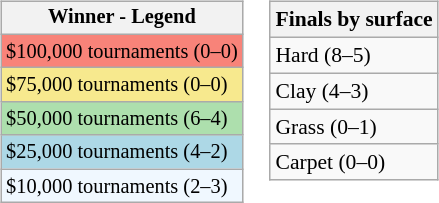<table>
<tr valign=top>
<td><br><table class=wikitable style="font-size:85%">
<tr>
<th>Winner - Legend</th>
</tr>
<tr style="background:#F88379;">
<td>$100,000 tournaments (0–0)</td>
</tr>
<tr style="background:#F7E98E;">
<td>$75,000 tournaments (0–0)</td>
</tr>
<tr style="background:#ADDFAD;">
<td>$50,000 tournaments (6–4)</td>
</tr>
<tr style="background:lightblue;">
<td>$25,000 tournaments (4–2)</td>
</tr>
<tr style="background:#f0f8ff;">
<td>$10,000 tournaments (2–3)</td>
</tr>
</table>
</td>
<td><br><table class=wikitable style="font-size:90%">
<tr style="background:#eeeeee;">
<th>Finals by surface</th>
</tr>
<tr>
<td>Hard (8–5)</td>
</tr>
<tr>
<td>Clay (4–3)</td>
</tr>
<tr>
<td>Grass (0–1)</td>
</tr>
<tr>
<td>Carpet (0–0)</td>
</tr>
</table>
</td>
</tr>
</table>
